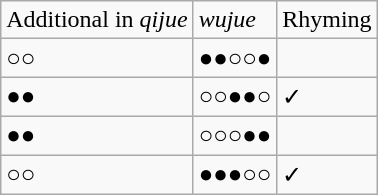<table class="wikitable">
<tr>
<td>Additional in <em>qijue</em></td>
<td><em>wujue</em></td>
<td>Rhyming</td>
</tr>
<tr>
<td>○○</td>
<td>●●○○●</td>
<td></td>
</tr>
<tr>
<td>●●</td>
<td>○○●●○</td>
<td>✓</td>
</tr>
<tr>
<td>●●</td>
<td>○○○●●</td>
<td></td>
</tr>
<tr>
<td>○○</td>
<td>●●●○○</td>
<td>✓</td>
</tr>
</table>
